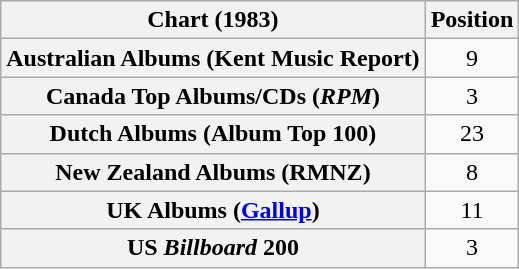<table class="wikitable sortable plainrowheaders" style="text-align:center;">
<tr>
<th scope="col">Chart (1983)</th>
<th scope="col">Position</th>
</tr>
<tr>
<th scope="row">Australian Albums (Kent Music Report)</th>
<td>9</td>
</tr>
<tr>
<th scope="row">Canada Top Albums/CDs (<em>RPM</em>)</th>
<td>3</td>
</tr>
<tr>
<th scope="row">Dutch Albums (Album Top 100)</th>
<td>23</td>
</tr>
<tr>
<th scope="row">New Zealand Albums (RMNZ)</th>
<td>8</td>
</tr>
<tr>
<th scope="row">UK Albums (<a href='#'>Gallup</a>)</th>
<td>11</td>
</tr>
<tr>
<th scope="row">US <em>Billboard</em> 200</th>
<td>3</td>
</tr>
</table>
